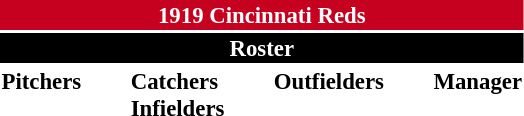<table class="toccolours" style="font-size: 95%;">
<tr>
<th colspan="10" style="background-color: #c6011f; color: white; text-align: center;">1919 Cincinnati Reds</th>
</tr>
<tr>
<td colspan="10" style="background-color: black; color: white; text-align: center;"><strong>Roster</strong></td>
</tr>
<tr>
<td valign="top"><strong>Pitchers</strong><br>







</td>
<td width="25px"></td>
<td valign="top"><strong>Catchers</strong><br>


<strong>Infielders</strong>





</td>
<td width="25px"></td>
<td valign="top"><strong>Outfielders</strong><br>







</td>
<td width="25px"></td>
<td valign="top"><strong>Manager</strong><br></td>
</tr>
</table>
